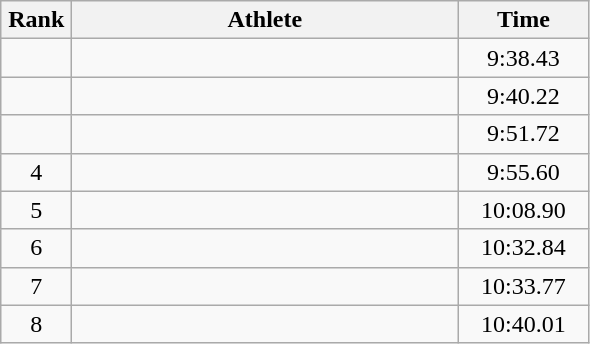<table class=wikitable style="text-align:center">
<tr>
<th width=40>Rank</th>
<th width=250>Athlete</th>
<th width=80>Time</th>
</tr>
<tr>
<td></td>
<td align=left></td>
<td>9:38.43</td>
</tr>
<tr>
<td></td>
<td align=left></td>
<td>9:40.22</td>
</tr>
<tr>
<td></td>
<td align=left></td>
<td>9:51.72</td>
</tr>
<tr>
<td>4</td>
<td align=left></td>
<td>9:55.60</td>
</tr>
<tr>
<td>5</td>
<td align=left></td>
<td>10:08.90</td>
</tr>
<tr>
<td>6</td>
<td align=left></td>
<td>10:32.84</td>
</tr>
<tr>
<td>7</td>
<td align=left></td>
<td>10:33.77</td>
</tr>
<tr>
<td>8</td>
<td align=left></td>
<td>10:40.01</td>
</tr>
</table>
